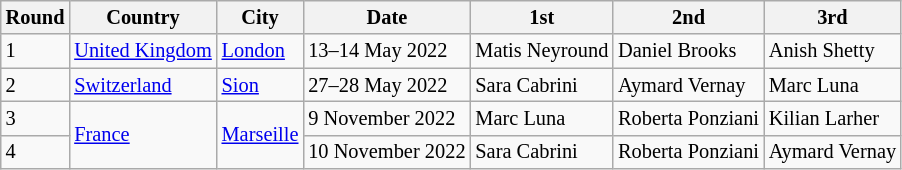<table class="wikitable" style="font-size: 85%;">
<tr>
<th>Round</th>
<th>Country</th>
<th>City</th>
<th>Date</th>
<th>1st</th>
<th>2nd</th>
<th>3rd</th>
</tr>
<tr>
<td>1</td>
<td> <a href='#'>United Kingdom</a></td>
<td><a href='#'>London</a></td>
<td>13–14 May 2022</td>
<td>Matis Neyround</td>
<td>Daniel Brooks</td>
<td>Anish Shetty</td>
</tr>
<tr>
<td>2</td>
<td> <a href='#'>Switzerland</a></td>
<td><a href='#'>Sion</a></td>
<td>27–28 May 2022</td>
<td>Sara Cabrini</td>
<td>Aymard Vernay</td>
<td>Marc Luna</td>
</tr>
<tr>
<td>3</td>
<td rowspan="2"> <a href='#'>France</a></td>
<td rowspan="2"><a href='#'>Marseille</a></td>
<td>9 November 2022</td>
<td>Marc Luna</td>
<td>Roberta Ponziani</td>
<td>Kilian Larher</td>
</tr>
<tr>
<td>4</td>
<td>10 November 2022</td>
<td>Sara Cabrini</td>
<td>Roberta Ponziani</td>
<td>Aymard Vernay</td>
</tr>
</table>
